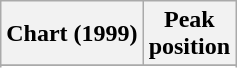<table class="wikitable sortable plainrowheaders">
<tr>
<th>Chart (1999)</th>
<th>Peak<br>position</th>
</tr>
<tr>
</tr>
<tr>
</tr>
<tr>
</tr>
<tr>
</tr>
<tr>
</tr>
<tr>
</tr>
<tr>
</tr>
</table>
